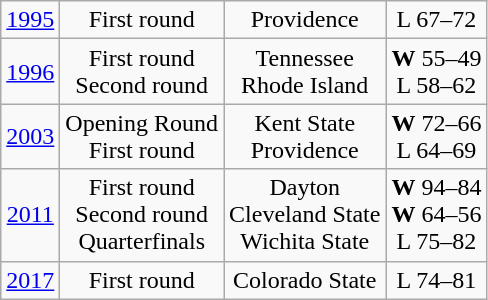<table class="wikitable">
<tr align="center">
<td><a href='#'>1995</a></td>
<td>First round</td>
<td>Providence</td>
<td>L 67–72</td>
</tr>
<tr style="text-align:center;">
<td><a href='#'>1996</a></td>
<td>First round<br>Second round</td>
<td>Tennessee<br>Rhode Island</td>
<td><strong>W</strong> 55–49<br>L 58–62</td>
</tr>
<tr style="text-align:center;">
<td><a href='#'>2003</a></td>
<td>Opening Round<br>First round</td>
<td>Kent State<br>Providence</td>
<td><strong>W</strong> 72–66<br>L 64–69</td>
</tr>
<tr style="text-align:center;">
<td><a href='#'>2011</a></td>
<td>First round<br>Second round<br>Quarterfinals</td>
<td>Dayton<br>Cleveland State<br>Wichita State</td>
<td><strong>W</strong> 94–84<br><strong>W</strong> 64–56<br>L 75–82</td>
</tr>
<tr style="text-align:center;">
<td><a href='#'>2017</a></td>
<td>First round</td>
<td>Colorado State</td>
<td>L 74–81</td>
</tr>
</table>
